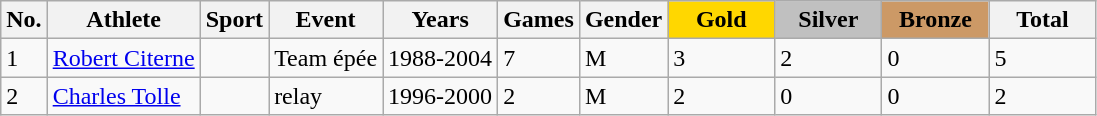<table class="wikitable sortable">
<tr>
<th>No.</th>
<th>Athlete</th>
<th>Sport</th>
<th>Event</th>
<th>Years</th>
<th>Games</th>
<th>Gender</th>
<th style="background:gold; width:4.0em; font-weight:bold;">Gold</th>
<th style="background:silver; width:4.0em; font-weight:bold;">Silver</th>
<th style="background:#c96; width:4.0em; font-weight:bold;">Bronze</th>
<th style="width:4.0em;">Total</th>
</tr>
<tr>
<td>1</td>
<td><a href='#'>Robert Citerne</a></td>
<td></td>
<td>Team épée</td>
<td>1988-2004</td>
<td>7</td>
<td>M</td>
<td>3</td>
<td>2</td>
<td>0</td>
<td>5</td>
</tr>
<tr>
<td>2</td>
<td><a href='#'>Charles Tolle</a></td>
<td></td>
<td> relay</td>
<td>1996-2000</td>
<td>2</td>
<td>M</td>
<td>2</td>
<td>0</td>
<td>0</td>
<td>2</td>
</tr>
</table>
